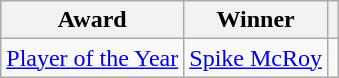<table class="wikitable">
<tr>
<th>Award</th>
<th>Winner</th>
<th></th>
</tr>
<tr>
<td><a href='#'>Player of the Year</a></td>
<td> <a href='#'>Spike McRoy</a></td>
<td></td>
</tr>
</table>
